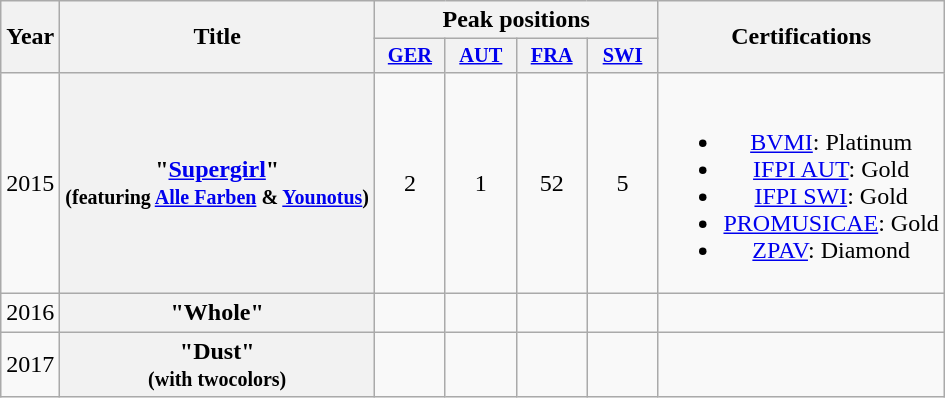<table class="wikitable plainrowheaders" style="text-align:center;">
<tr>
<th scope="col" rowspan="2">Year</th>
<th scope="col" rowspan="2">Title</th>
<th scope="col" colspan="4">Peak positions</th>
<th scope="col" rowspan="2">Certifications</th>
</tr>
<tr>
<th scope="col" style="width:3em;font-size:85%;"><a href='#'>GER</a><br></th>
<th scope="col" style="width:3em;font-size:85%;"><a href='#'>AUT</a><br></th>
<th scope="col" style="width:3em;font-size:85%;"><a href='#'>FRA</a><br></th>
<th scope="col" style="width:3em;font-size:85%;"><a href='#'>SWI</a><br></th>
</tr>
<tr>
<td>2015</td>
<th scope="row">"<a href='#'>Supergirl</a>" <br><small>(featuring <a href='#'>Alle Farben</a> & <a href='#'>Younotus</a>)</small></th>
<td>2</td>
<td>1</td>
<td>52</td>
<td>5</td>
<td><br><ul><li><a href='#'>BVMI</a>: Platinum</li><li><a href='#'>IFPI AUT</a>: Gold</li><li><a href='#'>IFPI SWI</a>: Gold</li><li><a href='#'>PROMUSICAE</a>: Gold</li><li><a href='#'>ZPAV</a>: Diamond</li></ul></td>
</tr>
<tr>
<td>2016</td>
<th scope="row">"Whole"</th>
<td></td>
<td></td>
<td></td>
<td></td>
<td></td>
</tr>
<tr>
<td>2017</td>
<th scope="row">"Dust" <br><small>(with twocolors)</small></th>
<td></td>
<td></td>
<td></td>
<td></td>
<td></td>
</tr>
</table>
